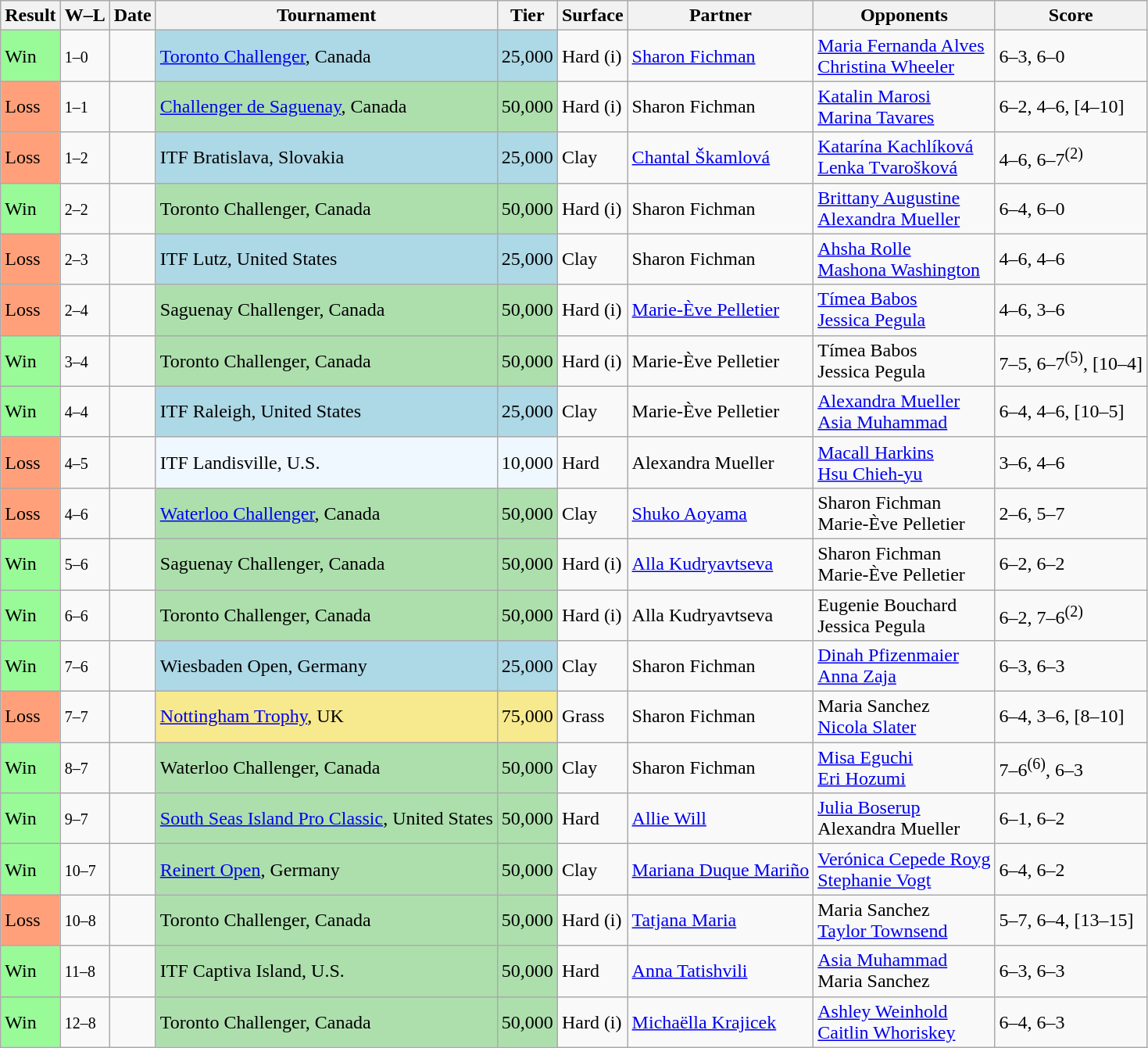<table class="sortable wikitable">
<tr>
<th>Result</th>
<th class="unsortable">W–L</th>
<th>Date</th>
<th>Tournament</th>
<th>Tier</th>
<th>Surface</th>
<th>Partner</th>
<th>Opponents</th>
<th class="unsortable">Score</th>
</tr>
<tr>
<td style="background:#98fb98;">Win</td>
<td><small>1–0</small></td>
<td></td>
<td style="background:lightblue;"><a href='#'>Toronto Challenger</a>, Canada</td>
<td style="background:lightblue;">25,000</td>
<td>Hard (i)</td>
<td> <a href='#'>Sharon Fichman</a></td>
<td> <a href='#'>Maria Fernanda Alves</a> <br>  <a href='#'>Christina Wheeler</a></td>
<td>6–3, 6–0</td>
</tr>
<tr>
<td style="background:#ffa07a;">Loss</td>
<td><small>1–1</small></td>
<td></td>
<td style="background:#addfad;"><a href='#'>Challenger de Saguenay</a>, Canada</td>
<td style="background:#addfad;">50,000</td>
<td>Hard (i)</td>
<td> Sharon Fichman</td>
<td> <a href='#'>Katalin Marosi</a> <br>  <a href='#'>Marina Tavares</a></td>
<td>6–2, 4–6, [4–10]</td>
</tr>
<tr>
<td style="background:#ffa07a;">Loss</td>
<td><small>1–2</small></td>
<td></td>
<td style="background:lightblue;">ITF Bratislava, Slovakia</td>
<td style="background:lightblue;">25,000</td>
<td>Clay</td>
<td> <a href='#'>Chantal Škamlová</a></td>
<td> <a href='#'>Katarína Kachlíková</a> <br>  <a href='#'>Lenka Tvarošková</a></td>
<td>4–6, 6–7<sup>(2)</sup></td>
</tr>
<tr>
<td style="background:#98fb98;">Win</td>
<td><small>2–2</small></td>
<td></td>
<td style="background:#addfad;">Toronto Challenger, Canada</td>
<td style="background:#addfad;">50,000</td>
<td>Hard (i)</td>
<td> Sharon Fichman</td>
<td> <a href='#'>Brittany Augustine</a> <br>  <a href='#'>Alexandra Mueller</a></td>
<td>6–4, 6–0</td>
</tr>
<tr>
<td style="background:#ffa07a;">Loss</td>
<td><small>2–3</small></td>
<td></td>
<td style="background:lightblue;">ITF Lutz, United States</td>
<td style="background:lightblue;">25,000</td>
<td>Clay</td>
<td> Sharon Fichman</td>
<td> <a href='#'>Ahsha Rolle</a> <br>  <a href='#'>Mashona Washington</a></td>
<td>4–6, 4–6</td>
</tr>
<tr>
<td style="background:#ffa07a;">Loss</td>
<td><small>2–4</small></td>
<td><a href='#'></a></td>
<td style="background:#addfad;">Saguenay Challenger, Canada</td>
<td style="background:#addfad;">50,000</td>
<td>Hard (i)</td>
<td> <a href='#'>Marie-Ève Pelletier</a></td>
<td> <a href='#'>Tímea Babos</a> <br>  <a href='#'>Jessica Pegula</a></td>
<td>4–6, 3–6</td>
</tr>
<tr>
<td style="background:#98fb98;">Win</td>
<td><small>3–4</small></td>
<td><a href='#'></a></td>
<td style="background:#addfad;">Toronto Challenger, Canada</td>
<td style="background:#addfad;">50,000</td>
<td>Hard (i)</td>
<td> Marie-Ève Pelletier</td>
<td> Tímea Babos <br>  Jessica Pegula</td>
<td>7–5, 6–7<sup>(5)</sup>, [10–4]</td>
</tr>
<tr>
<td style="background:#98fb98;">Win</td>
<td><small>4–4</small></td>
<td></td>
<td style="background:lightblue;">ITF Raleigh, United States</td>
<td style="background:lightblue;">25,000</td>
<td>Clay</td>
<td> Marie-Ève Pelletier</td>
<td> <a href='#'>Alexandra Mueller</a> <br>  <a href='#'>Asia Muhammad</a></td>
<td>6–4, 4–6, [10–5]</td>
</tr>
<tr>
<td style="background:#ffa07a;">Loss</td>
<td><small>4–5</small></td>
<td></td>
<td style="background:#f0f8ff;">ITF Landisville, U.S.</td>
<td style="background:#f0f8ff;">10,000</td>
<td>Hard</td>
<td> Alexandra Mueller</td>
<td> <a href='#'>Macall Harkins</a> <br>  <a href='#'>Hsu Chieh-yu</a></td>
<td>3–6, 4–6</td>
</tr>
<tr>
<td style="background:#ffa07a;">Loss</td>
<td><small>4–6</small></td>
<td><a href='#'></a></td>
<td style="background:#addfad;"><a href='#'>Waterloo Challenger</a>, Canada</td>
<td style="background:#addfad;">50,000</td>
<td>Clay</td>
<td> <a href='#'>Shuko Aoyama</a></td>
<td> Sharon Fichman <br>  Marie-Ève Pelletier</td>
<td>2–6, 5–7</td>
</tr>
<tr>
<td style="background:#98fb98;">Win</td>
<td><small>5–6</small></td>
<td><a href='#'></a></td>
<td style="background:#addfad;">Saguenay Challenger, Canada</td>
<td style="background:#addfad;">50,000</td>
<td>Hard (i)</td>
<td> <a href='#'>Alla Kudryavtseva</a></td>
<td> Sharon Fichman <br>  Marie-Ève Pelletier</td>
<td>6–2, 6–2</td>
</tr>
<tr>
<td style="background:#98fb98;">Win</td>
<td><small>6–6</small></td>
<td><a href='#'></a></td>
<td style="background:#addfad;">Toronto Challenger, Canada</td>
<td style="background:#addfad;">50,000</td>
<td>Hard (i)</td>
<td> Alla Kudryavtseva</td>
<td> Eugenie Bouchard <br>  Jessica Pegula</td>
<td>6–2, 7–6<sup>(2)</sup></td>
</tr>
<tr>
<td style="background:#98fb98;">Win</td>
<td><small>7–6</small></td>
<td></td>
<td style="background:lightblue;">Wiesbaden Open, Germany</td>
<td style="background:lightblue;">25,000</td>
<td>Clay</td>
<td> Sharon Fichman</td>
<td> <a href='#'>Dinah Pfizenmaier</a> <br>  <a href='#'>Anna Zaja</a></td>
<td>6–3, 6–3</td>
</tr>
<tr>
<td style="background:#ffa07a;">Loss</td>
<td><small>7–7</small></td>
<td><a href='#'></a></td>
<td style="background:#f7e98e;"><a href='#'>Nottingham Trophy</a>, UK</td>
<td style="background:#f7e98e;">75,000</td>
<td>Grass</td>
<td> Sharon Fichman</td>
<td> Maria Sanchez <br>  <a href='#'>Nicola Slater</a></td>
<td>6–4, 3–6, [8–10]</td>
</tr>
<tr>
<td style="background:#98fb98;">Win</td>
<td><small>8–7</small></td>
<td><a href='#'></a></td>
<td style="background:#addfad;">Waterloo Challenger, Canada</td>
<td style="background:#addfad;">50,000</td>
<td>Clay</td>
<td> Sharon Fichman</td>
<td> <a href='#'>Misa Eguchi</a> <br>  <a href='#'>Eri Hozumi</a></td>
<td>7–6<sup>(6)</sup>, 6–3</td>
</tr>
<tr>
<td style="background:#98fb98;">Win</td>
<td><small>9–7</small></td>
<td><a href='#'></a></td>
<td style="background:#addfad;"><a href='#'>South Seas Island Pro Classic</a>, United States</td>
<td style="background:#addfad;">50,000</td>
<td>Hard</td>
<td> <a href='#'>Allie Will</a></td>
<td> <a href='#'>Julia Boserup</a> <br>  Alexandra Mueller</td>
<td>6–1, 6–2</td>
</tr>
<tr>
<td style="background:#98fb98;">Win</td>
<td><small>10–7</small></td>
<td><a href='#'></a></td>
<td style="background:#addfad;"><a href='#'>Reinert Open</a>, Germany</td>
<td style="background:#addfad;">50,000</td>
<td>Clay</td>
<td> <a href='#'>Mariana Duque Mariño</a></td>
<td> <a href='#'>Verónica Cepede Royg</a> <br>  <a href='#'>Stephanie Vogt</a></td>
<td>6–4, 6–2</td>
</tr>
<tr>
<td style="background:#ffa07a;">Loss</td>
<td><small>10–8</small></td>
<td><a href='#'></a></td>
<td style="background:#addfad;">Toronto Challenger, Canada</td>
<td style="background:#addfad;">50,000</td>
<td>Hard (i)</td>
<td> <a href='#'>Tatjana Maria</a></td>
<td> Maria Sanchez <br>  <a href='#'>Taylor Townsend</a></td>
<td>5–7, 6–4, [13–15]</td>
</tr>
<tr>
<td style="background:#98fb98;">Win</td>
<td><small>11–8</small></td>
<td><a href='#'></a></td>
<td style="background:#addfad;">ITF Captiva Island, U.S.</td>
<td style="background:#addfad;">50,000</td>
<td>Hard</td>
<td> <a href='#'>Anna Tatishvili</a></td>
<td> <a href='#'>Asia Muhammad</a> <br>  Maria Sanchez</td>
<td>6–3, 6–3</td>
</tr>
<tr>
<td style="background:#98fb98;">Win</td>
<td><small>12–8</small></td>
<td><a href='#'></a></td>
<td style="background:#addfad;">Toronto Challenger, Canada</td>
<td style="background:#addfad;">50,000</td>
<td>Hard (i)</td>
<td> <a href='#'>Michaëlla Krajicek</a></td>
<td> <a href='#'>Ashley Weinhold</a> <br>  <a href='#'>Caitlin Whoriskey</a></td>
<td>6–4, 6–3</td>
</tr>
</table>
